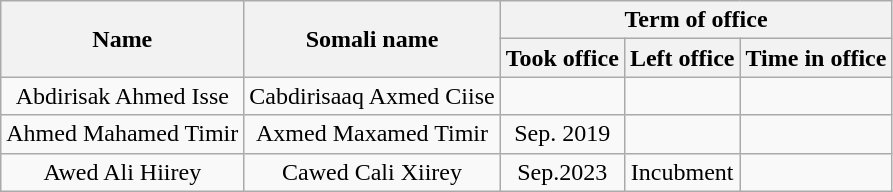<table class="wikitable" style="text-align:center">
<tr>
<th rowspan="2">Name</th>
<th rowspan="2">Somali name</th>
<th colspan="3">Term of office</th>
</tr>
<tr>
<th>Took office</th>
<th>Left office</th>
<th>Time in office</th>
</tr>
<tr>
<td>Abdirisak Ahmed Isse</td>
<td>Cabdirisaaq Axmed Ciise</td>
<td></td>
<td></td>
<td></td>
</tr>
<tr>
<td>Ahmed Mahamed Timir</td>
<td>Axmed Maxamed Timir</td>
<td>Sep. 2019</td>
<td></td>
<td></td>
</tr>
<tr>
<td>Awed Ali Hiirey</td>
<td>Cawed Cali Xiirey</td>
<td>Sep.2023</td>
<td>Incubment</td>
<td></td>
</tr>
</table>
